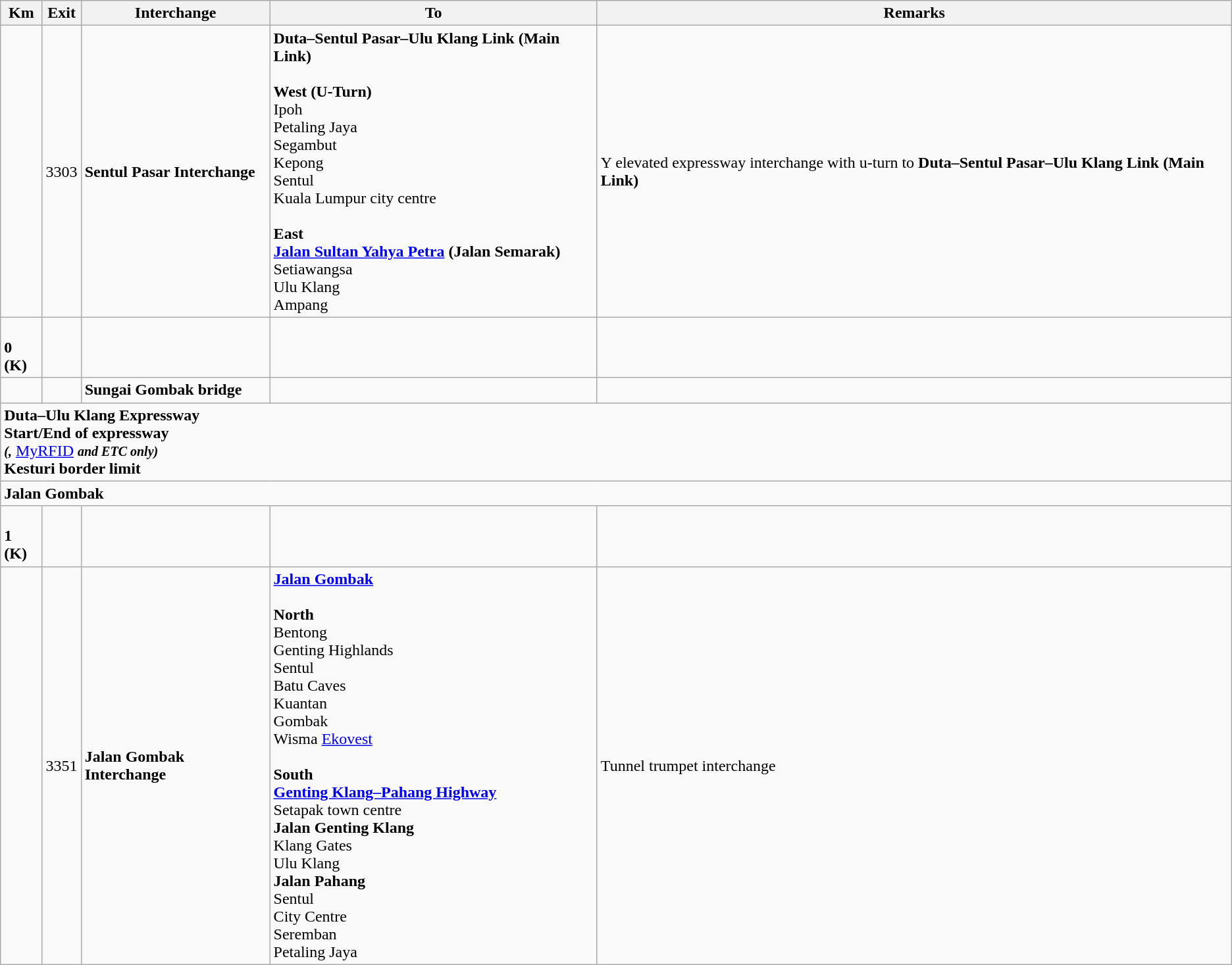<table class="wikitable">
<tr>
<th>Km</th>
<th>Exit</th>
<th>Interchange</th>
<th>To</th>
<th>Remarks</th>
</tr>
<tr>
<td></td>
<td>3303</td>
<td><strong>Sentul Pasar Interchange</strong></td>
<td> <strong>Duta–Sentul Pasar–Ulu Klang Link (Main Link)</strong><br><br><strong>West (U-Turn)</strong><br>  Ipoh<br> Petaling Jaya<br> Segambut<br> Kepong<br> Sentul<br> Kuala Lumpur city centre<br><br><strong>East</strong><br><strong><a href='#'>Jalan Sultan Yahya Petra</a> (Jalan Semarak)</strong><br> Setiawangsa<br> Ulu Klang<br> Ampang</td>
<td>Y elevated expressway interchange with u-turn to  <strong>Duta–Sentul Pasar–Ulu Klang Link (Main Link)</strong></td>
</tr>
<tr>
<td><br><strong>0 (K)</strong></td>
<td></td>
<td></td>
<td></td>
<td></td>
</tr>
<tr>
<td></td>
<td></td>
<td><strong>Sungai Gombak bridge</strong></td>
<td></td>
<td></td>
</tr>
<tr>
<td style="width:600px" colspan="6" style="text-align:center; background:green;"><strong><span> Duta–Ulu Klang Expressway<br>Start/End of expressway<br><small><em>(,</em></small></span></strong> <a href='#'><span>My</span><span>RFID</span></a><strong><span> <small><em>and  ETC only)</em></small><br>Kesturi border limit</span></strong></td>
</tr>
<tr>
<td style="width:600px" colspan="6" style="text-align:center; background:blue;"><strong><span>  Jalan Gombak</span></strong></td>
</tr>
<tr>
<td><br><strong>1 (K)</strong></td>
<td></td>
<td></td>
<td></td>
<td></td>
</tr>
<tr>
<td></td>
<td>3351</td>
<td><strong>Jalan Gombak Interchange</strong></td>
<td>  <strong><a href='#'>Jalan Gombak</a></strong><br><br><strong>North</strong><br>Bentong<br>Genting Highlands<br> Sentul<br> Batu Caves<br>   Kuantan<br>Gombak<br>Wisma <a href='#'>Ekovest</a><br><br><strong>South</strong><br> <strong><a href='#'>Genting Klang–Pahang Highway</a></strong><br>Setapak town centre<br><strong>Jalan Genting Klang</strong><br> Klang Gates<br> Ulu Klang<br><strong>Jalan Pahang</strong><br>Sentul<br>City Centre<br>Seremban<br>Petaling Jaya</td>
<td>Tunnel trumpet interchange</td>
</tr>
</table>
